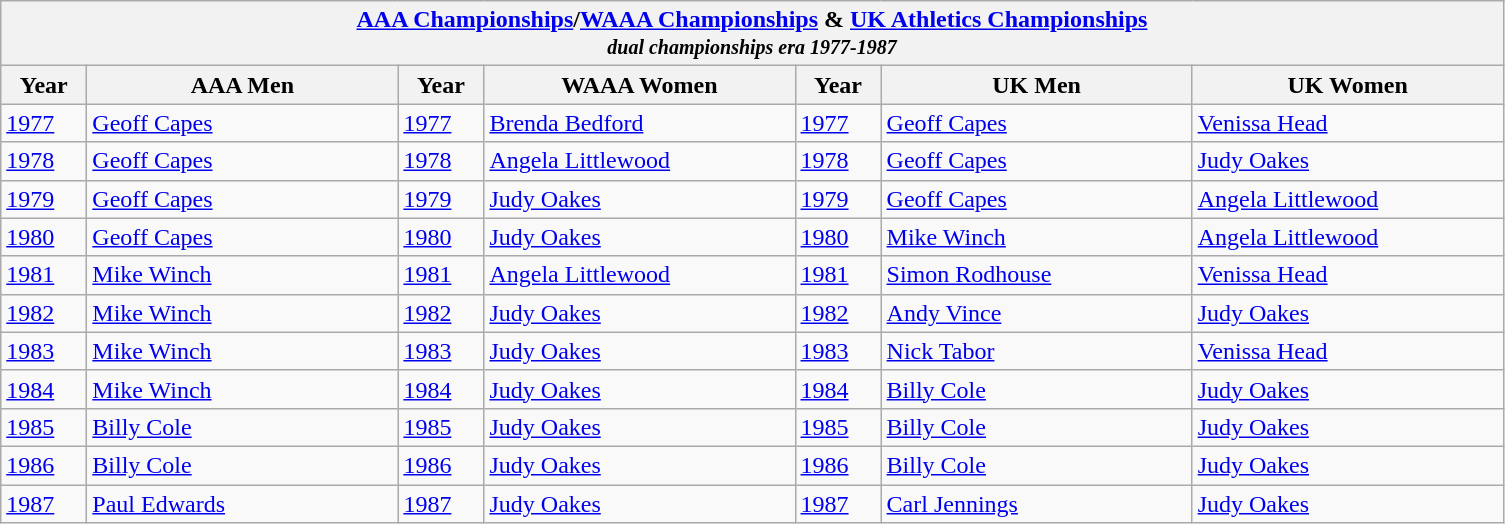<table class="wikitable">
<tr>
<th colspan="7"><a href='#'>AAA Championships</a>/<a href='#'>WAAA Championships</a> & <a href='#'>UK Athletics Championships</a><br><em><small>dual championships era 1977-1987</small></em></th>
</tr>
<tr>
<th width=50>Year</th>
<th width=200>AAA Men</th>
<th width=50>Year</th>
<th width=200>WAAA Women</th>
<th width=50>Year</th>
<th width=200>UK Men</th>
<th width=200>UK Women</th>
</tr>
<tr>
<td><a href='#'>1977</a></td>
<td><a href='#'>Geoff Capes</a></td>
<td><a href='#'>1977</a></td>
<td><a href='#'>Brenda Bedford</a></td>
<td><a href='#'>1977</a></td>
<td><a href='#'>Geoff Capes</a></td>
<td><a href='#'>Venissa Head</a></td>
</tr>
<tr>
<td><a href='#'>1978</a></td>
<td><a href='#'>Geoff Capes</a></td>
<td><a href='#'>1978</a></td>
<td><a href='#'>Angela Littlewood</a></td>
<td><a href='#'>1978</a></td>
<td><a href='#'>Geoff Capes</a></td>
<td><a href='#'>Judy Oakes</a></td>
</tr>
<tr>
<td><a href='#'>1979</a></td>
<td><a href='#'>Geoff Capes</a></td>
<td><a href='#'>1979</a></td>
<td><a href='#'>Judy Oakes</a></td>
<td><a href='#'>1979</a></td>
<td><a href='#'>Geoff Capes</a></td>
<td><a href='#'>Angela Littlewood</a></td>
</tr>
<tr>
<td><a href='#'>1980</a></td>
<td><a href='#'>Geoff Capes</a></td>
<td><a href='#'>1980</a></td>
<td><a href='#'>Judy Oakes</a></td>
<td><a href='#'>1980</a></td>
<td><a href='#'>Mike Winch</a></td>
<td><a href='#'>Angela Littlewood</a></td>
</tr>
<tr>
<td><a href='#'>1981</a></td>
<td><a href='#'>Mike Winch</a></td>
<td><a href='#'>1981</a></td>
<td><a href='#'>Angela Littlewood</a></td>
<td><a href='#'>1981</a></td>
<td><a href='#'>Simon Rodhouse</a></td>
<td><a href='#'>Venissa Head</a></td>
</tr>
<tr>
<td><a href='#'>1982</a></td>
<td><a href='#'>Mike Winch</a></td>
<td><a href='#'>1982</a></td>
<td><a href='#'>Judy Oakes</a></td>
<td><a href='#'>1982</a></td>
<td><a href='#'>Andy Vince</a></td>
<td><a href='#'>Judy Oakes</a></td>
</tr>
<tr>
<td><a href='#'>1983</a></td>
<td><a href='#'>Mike Winch</a></td>
<td><a href='#'>1983</a></td>
<td><a href='#'>Judy Oakes</a></td>
<td><a href='#'>1983</a></td>
<td><a href='#'>Nick Tabor</a></td>
<td><a href='#'>Venissa Head</a></td>
</tr>
<tr>
<td><a href='#'>1984</a></td>
<td><a href='#'>Mike Winch</a></td>
<td><a href='#'>1984</a></td>
<td><a href='#'>Judy Oakes</a></td>
<td><a href='#'>1984</a></td>
<td><a href='#'>Billy Cole</a></td>
<td><a href='#'>Judy Oakes</a></td>
</tr>
<tr>
<td><a href='#'>1985</a></td>
<td><a href='#'>Billy Cole</a></td>
<td><a href='#'>1985</a></td>
<td><a href='#'>Judy Oakes</a></td>
<td><a href='#'>1985</a></td>
<td><a href='#'>Billy Cole</a></td>
<td><a href='#'>Judy Oakes</a></td>
</tr>
<tr>
<td><a href='#'>1986</a></td>
<td><a href='#'>Billy Cole</a></td>
<td><a href='#'>1986</a></td>
<td><a href='#'>Judy Oakes</a></td>
<td><a href='#'>1986</a></td>
<td><a href='#'>Billy Cole</a></td>
<td><a href='#'>Judy Oakes</a></td>
</tr>
<tr>
<td><a href='#'>1987</a></td>
<td><a href='#'>Paul Edwards</a></td>
<td><a href='#'>1987</a></td>
<td><a href='#'>Judy Oakes</a></td>
<td><a href='#'>1987</a></td>
<td><a href='#'>Carl Jennings</a></td>
<td><a href='#'>Judy Oakes</a></td>
</tr>
</table>
